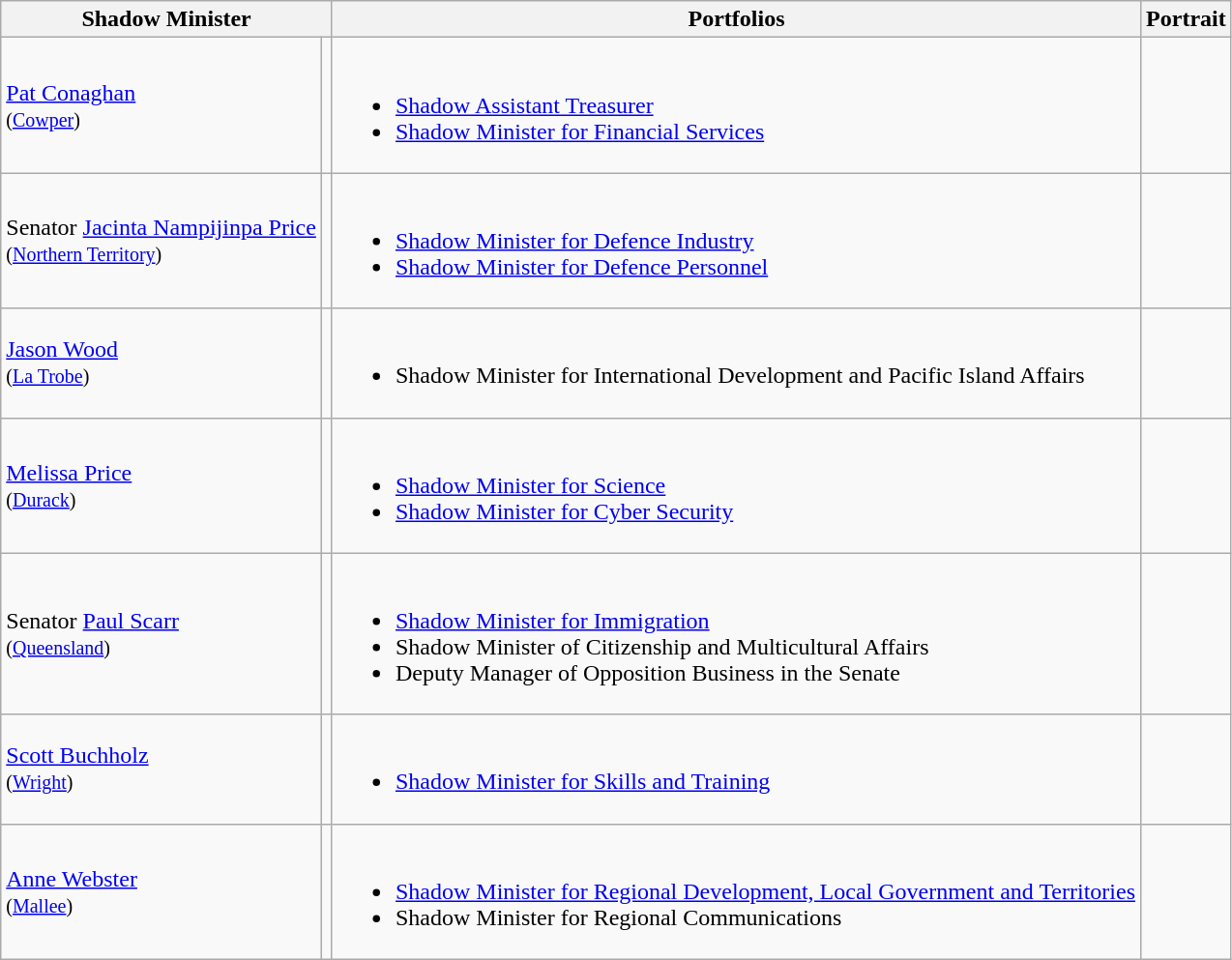<table class="wikitable sortable">
<tr>
<th colspan=2>Shadow Minister</th>
<th>Portfolios</th>
<th>Portrait</th>
</tr>
<tr>
<td><a href='#'>Pat Conaghan</a> <br><small>(<a href='#'>Cowper</a>)</small></td>
<td></td>
<td><br><ul><li><a href='#'>Shadow Assistant Treasurer</a></li><li><a href='#'>Shadow Minister for Financial Services</a></li></ul></td>
<td></td>
</tr>
<tr>
<td>Senator <a href='#'>Jacinta Nampijinpa Price</a><br><small>(<a href='#'>Northern Territory</a>)</small></td>
<td></td>
<td><br><ul><li><a href='#'>Shadow Minister for Defence Industry</a></li><li><a href='#'>Shadow Minister for Defence Personnel</a></li></ul></td>
<td></td>
</tr>
<tr>
<td><a href='#'>Jason Wood</a> <br><small>(<a href='#'>La Trobe</a>)</small></td>
<td></td>
<td><br><ul><li>Shadow Minister for International Development and Pacific Island Affairs</li></ul></td>
<td></td>
</tr>
<tr>
<td><a href='#'>Melissa Price</a> <br><small>(<a href='#'>Durack</a>)</small></td>
<td></td>
<td><br><ul><li><a href='#'>Shadow Minister for Science</a></li><li><a href='#'>Shadow Minister for Cyber Security</a></li></ul></td>
<td></td>
</tr>
<tr>
<td>Senator <a href='#'>Paul Scarr</a><br><small>(<a href='#'>Queensland</a>)</small></td>
<td></td>
<td><br><ul><li><a href='#'>Shadow Minister for Immigration</a></li><li>Shadow Minister of Citizenship and Multicultural Affairs</li><li>Deputy Manager of Opposition Business in the Senate</li></ul></td>
<td></td>
</tr>
<tr>
<td><a href='#'>Scott Buchholz</a> <br><small>(<a href='#'>Wright</a>)</small></td>
<td></td>
<td><br><ul><li><a href='#'>Shadow Minister for Skills and Training</a></li></ul></td>
<td></td>
</tr>
<tr>
<td><a href='#'>Anne Webster</a> <br><small>(<a href='#'>Mallee</a>)</small></td>
<td></td>
<td><br><ul><li><a href='#'>Shadow Minister for Regional Development, Local Government and Territories</a></li><li>Shadow Minister for Regional Communications</li></ul></td>
<td></td>
</tr>
</table>
